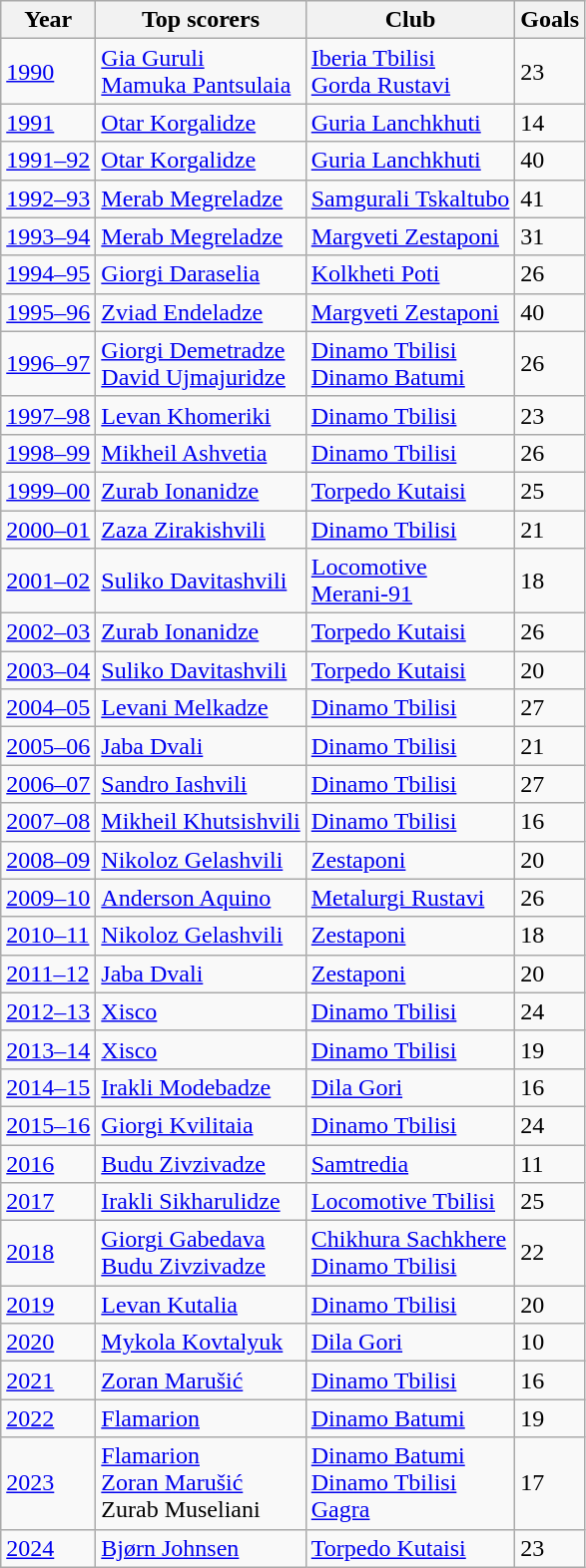<table class=wikitable>
<tr>
<th>Year</th>
<th>Top scorers</th>
<th>Club</th>
<th>Goals</th>
</tr>
<tr align=left>
<td><a href='#'>1990</a></td>
<td> <a href='#'>Gia Guruli</a><br> <a href='#'>Mamuka Pantsulaia</a></td>
<td><a href='#'>Iberia Tbilisi</a><br><a href='#'>Gorda Rustavi</a></td>
<td>23</td>
</tr>
<tr align=left>
<td><a href='#'>1991</a></td>
<td> <a href='#'>Otar Korgalidze</a></td>
<td><a href='#'>Guria Lanchkhuti</a></td>
<td>14</td>
</tr>
<tr align=left>
<td><a href='#'>1991–92</a></td>
<td> <a href='#'>Otar Korgalidze</a></td>
<td><a href='#'>Guria Lanchkhuti</a></td>
<td>40</td>
</tr>
<tr align=left>
<td><a href='#'>1992–93</a></td>
<td> <a href='#'>Merab Megreladze</a></td>
<td><a href='#'>Samgurali Tskaltubo</a></td>
<td>41</td>
</tr>
<tr align=left>
<td><a href='#'>1993–94</a></td>
<td> <a href='#'>Merab Megreladze</a></td>
<td><a href='#'>Margveti Zestaponi</a></td>
<td>31</td>
</tr>
<tr align=left>
<td><a href='#'>1994–95</a></td>
<td> <a href='#'>Giorgi Daraselia</a></td>
<td><a href='#'>Kolkheti Poti</a></td>
<td>26</td>
</tr>
<tr align=left>
<td><a href='#'>1995–96</a></td>
<td> <a href='#'>Zviad Endeladze</a></td>
<td><a href='#'>Margveti Zestaponi</a></td>
<td>40</td>
</tr>
<tr align=left>
<td><a href='#'>1996–97</a></td>
<td> <a href='#'>Giorgi Demetradze</a><br> <a href='#'>David Ujmajuridze</a></td>
<td><a href='#'>Dinamo Tbilisi</a><br><a href='#'>Dinamo Batumi</a></td>
<td>26</td>
</tr>
<tr align=left>
<td><a href='#'>1997–98</a></td>
<td> <a href='#'>Levan Khomeriki</a></td>
<td><a href='#'>Dinamo Tbilisi</a></td>
<td>23</td>
</tr>
<tr align=left>
<td><a href='#'>1998–99</a></td>
<td> <a href='#'>Mikheil Ashvetia</a></td>
<td><a href='#'>Dinamo Tbilisi</a></td>
<td>26</td>
</tr>
<tr align=left>
<td><a href='#'>1999–00</a></td>
<td> <a href='#'>Zurab Ionanidze</a></td>
<td><a href='#'>Torpedo Kutaisi</a></td>
<td>25</td>
</tr>
<tr align=left>
<td><a href='#'>2000–01</a></td>
<td> <a href='#'>Zaza Zirakishvili</a></td>
<td><a href='#'>Dinamo Tbilisi</a></td>
<td>21</td>
</tr>
<tr align=left>
<td><a href='#'>2001–02</a></td>
<td> <a href='#'>Suliko Davitashvili</a></td>
<td><a href='#'>Locomotive</a><br><a href='#'>Merani-91</a></td>
<td>18</td>
</tr>
<tr align=left>
<td><a href='#'>2002–03</a></td>
<td> <a href='#'>Zurab Ionanidze</a></td>
<td><a href='#'>Torpedo Kutaisi</a></td>
<td>26</td>
</tr>
<tr align=left>
<td><a href='#'>2003–04</a></td>
<td> <a href='#'>Suliko Davitashvili</a></td>
<td><a href='#'>Torpedo Kutaisi</a></td>
<td>20</td>
</tr>
<tr align=left>
<td><a href='#'>2004–05</a></td>
<td> <a href='#'>Levani Melkadze</a></td>
<td><a href='#'>Dinamo Tbilisi</a></td>
<td>27</td>
</tr>
<tr align=left>
<td><a href='#'>2005–06</a></td>
<td> <a href='#'>Jaba Dvali</a></td>
<td><a href='#'>Dinamo Tbilisi</a></td>
<td>21</td>
</tr>
<tr align=left>
<td><a href='#'>2006–07</a></td>
<td> <a href='#'>Sandro Iashvili</a></td>
<td><a href='#'>Dinamo Tbilisi</a></td>
<td>27</td>
</tr>
<tr align=left>
<td><a href='#'>2007–08</a></td>
<td> <a href='#'>Mikheil Khutsishvili</a></td>
<td><a href='#'>Dinamo Tbilisi</a></td>
<td>16</td>
</tr>
<tr align=left>
<td><a href='#'>2008–09</a></td>
<td> <a href='#'>Nikoloz Gelashvili</a></td>
<td><a href='#'>Zestaponi</a></td>
<td>20</td>
</tr>
<tr align=left>
<td><a href='#'>2009–10</a></td>
<td> <a href='#'>Anderson Aquino</a></td>
<td><a href='#'>Metalurgi Rustavi</a></td>
<td>26</td>
</tr>
<tr align=left>
<td><a href='#'>2010–11</a></td>
<td> <a href='#'>Nikoloz Gelashvili</a></td>
<td><a href='#'>Zestaponi</a></td>
<td>18</td>
</tr>
<tr align=left>
<td><a href='#'>2011–12</a></td>
<td> <a href='#'>Jaba Dvali</a></td>
<td><a href='#'>Zestaponi</a></td>
<td>20</td>
</tr>
<tr align=left>
<td><a href='#'>2012–13</a></td>
<td> <a href='#'>Xisco</a></td>
<td><a href='#'>Dinamo Tbilisi</a></td>
<td>24</td>
</tr>
<tr align=left>
<td><a href='#'>2013–14</a></td>
<td> <a href='#'>Xisco</a></td>
<td><a href='#'>Dinamo Tbilisi</a></td>
<td>19</td>
</tr>
<tr align=left>
<td><a href='#'>2014–15</a></td>
<td> <a href='#'>Irakli Modebadze</a></td>
<td><a href='#'>Dila Gori</a></td>
<td>16</td>
</tr>
<tr align=left>
<td><a href='#'>2015–16</a></td>
<td> <a href='#'>Giorgi Kvilitaia</a></td>
<td><a href='#'>Dinamo Tbilisi</a></td>
<td>24</td>
</tr>
<tr align=left>
<td><a href='#'>2016</a></td>
<td> <a href='#'>Budu Zivzivadze</a></td>
<td><a href='#'>Samtredia</a></td>
<td>11</td>
</tr>
<tr align=left>
<td><a href='#'>2017</a></td>
<td> <a href='#'>Irakli Sikharulidze</a></td>
<td><a href='#'>Locomotive Tbilisi</a></td>
<td>25</td>
</tr>
<tr align=left>
<td><a href='#'>2018</a></td>
<td> <a href='#'>Giorgi Gabedava</a><br> <a href='#'>Budu Zivzivadze</a></td>
<td><a href='#'>Chikhura Sachkhere</a><br><a href='#'>Dinamo Tbilisi</a></td>
<td>22</td>
</tr>
<tr align=left>
<td><a href='#'>2019</a></td>
<td> <a href='#'>Levan Kutalia</a></td>
<td><a href='#'>Dinamo Tbilisi</a></td>
<td>20</td>
</tr>
<tr align=left>
<td><a href='#'>2020</a></td>
<td> <a href='#'>Mykola Kovtalyuk</a></td>
<td><a href='#'>Dila Gori</a></td>
<td>10</td>
</tr>
<tr align=left>
<td><a href='#'>2021</a></td>
<td> <a href='#'>Zoran Marušić</a></td>
<td><a href='#'>Dinamo Tbilisi</a></td>
<td>16</td>
</tr>
<tr align=left>
<td><a href='#'>2022</a></td>
<td> <a href='#'>Flamarion</a></td>
<td><a href='#'>Dinamo Batumi</a></td>
<td>19</td>
</tr>
<tr>
<td><a href='#'>2023</a></td>
<td> <a href='#'>Flamarion</a><br> <a href='#'>Zoran Marušić</a><br> Zurab Museliani</td>
<td><a href='#'>Dinamo Batumi</a><br><a href='#'>Dinamo Tbilisi</a><br><a href='#'>Gagra</a></td>
<td>17</td>
</tr>
<tr>
<td><a href='#'>2024</a></td>
<td> <a href='#'>Bjørn Johnsen</a></td>
<td><a href='#'>Torpedo Kutaisi</a></td>
<td>23</td>
</tr>
</table>
